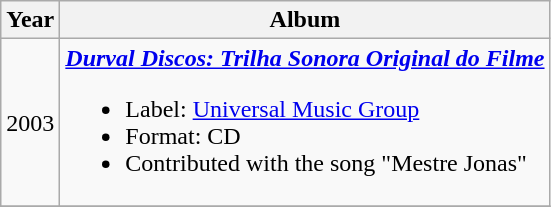<table class="wikitable">
<tr>
<th>Year</th>
<th>Album</th>
</tr>
<tr>
<td>2003</td>
<td><strong><em><a href='#'>Durval Discos: Trilha Sonora Original do Filme</a></em></strong><br><ul><li>Label: <a href='#'>Universal Music Group</a></li><li>Format: CD</li><li>Contributed with the song "Mestre Jonas"</li></ul></td>
</tr>
<tr>
</tr>
</table>
